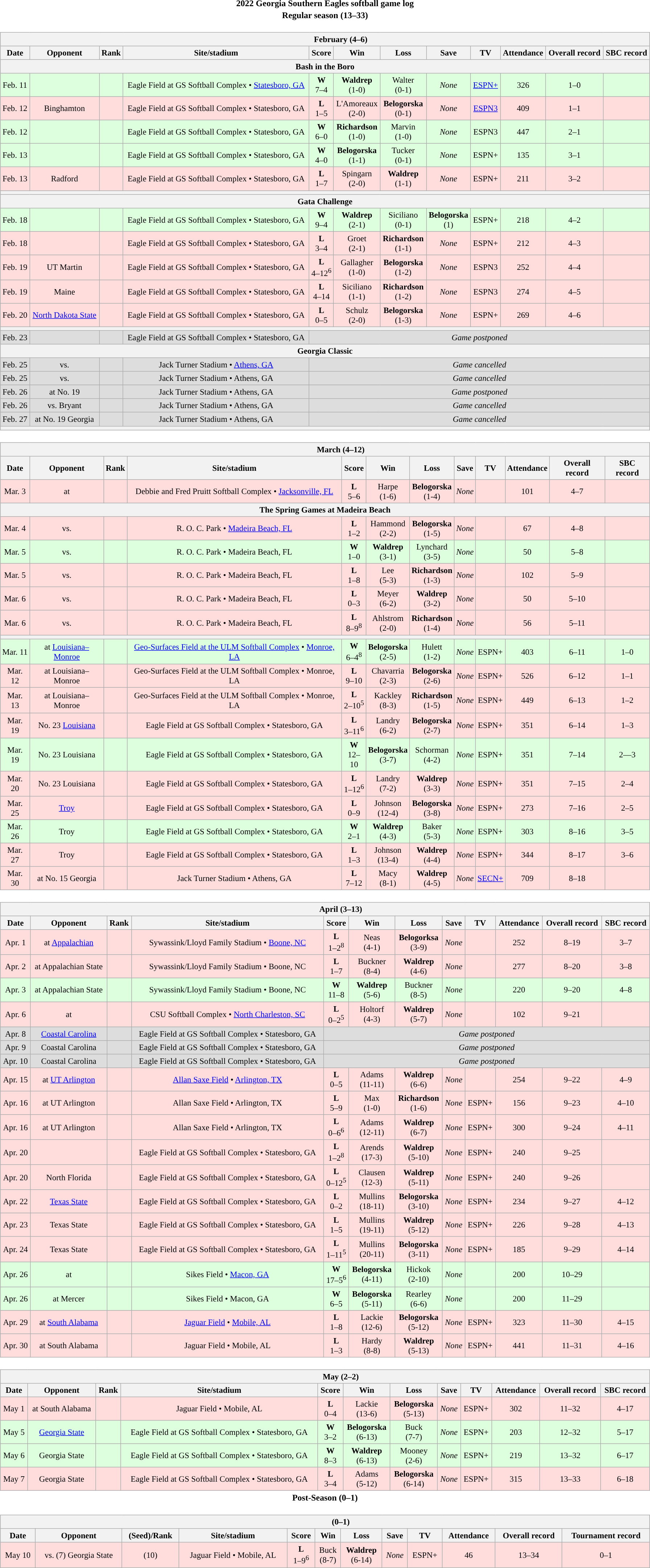<table class="toccolours" width=95% style="clear:both; margin:1.5em auto; text-align:center;">
<tr>
<th colspan=2>2022 Georgia Southern Eagles softball game log</th>
</tr>
<tr>
<th colspan=2>Regular season (13–33)</th>
</tr>
<tr valign="top">
<td><br><table class="wikitable collapsible" style="margin:auto; width:100%; text-align:center; font-size:95%">
<tr>
<th colspan=12 style="padding-left:4em;">February (4–6)</th>
</tr>
<tr>
<th>Date</th>
<th>Opponent</th>
<th>Rank</th>
<th>Site/stadium</th>
<th>Score</th>
<th>Win</th>
<th>Loss</th>
<th>Save</th>
<th>TV</th>
<th>Attendance</th>
<th>Overall record</th>
<th>SBC record</th>
</tr>
<tr>
<th colspan=12>Bash in the Boro</th>
</tr>
<tr align="center" bgcolor=#ddffdd>
<td>Feb. 11</td>
<td></td>
<td></td>
<td>Eagle Field at GS Softball Complex • <a href='#'>Statesboro, GA</a></td>
<td><strong>W</strong><br>7–4</td>
<td><strong>Waldrep</strong><br>(1-0)</td>
<td>Walter<br>(0-1)</td>
<td><em>None</em></td>
<td><a href='#'>ESPN+</a></td>
<td>326</td>
<td>1–0</td>
<td></td>
</tr>
<tr align="center" bgcolor=#ffdddd>
<td>Feb. 12</td>
<td>Binghamton</td>
<td></td>
<td>Eagle Field at GS Softball Complex • Statesboro, GA</td>
<td><strong>L</strong><br>1–5</td>
<td>L'Amoreaux<br>(2-0)</td>
<td><strong>Belogorska</strong><br>(0-1)</td>
<td><em>None</em></td>
<td><a href='#'>ESPN3</a></td>
<td>409</td>
<td>1–1</td>
<td></td>
</tr>
<tr align="center" bgcolor=#ddffdd>
<td>Feb. 12</td>
<td></td>
<td></td>
<td>Eagle Field at GS Softball Complex • Statesboro, GA</td>
<td><strong>W</strong><br>6–0</td>
<td><strong>Richardson</strong><br>(1-0)</td>
<td>Marvin<br>(1-0)</td>
<td><em>None</em></td>
<td>ESPN3</td>
<td>447</td>
<td>2–1</td>
<td></td>
</tr>
<tr align="center" bgcolor=#ddffdd>
<td>Feb. 13</td>
<td></td>
<td></td>
<td>Eagle Field at GS Softball Complex • Statesboro, GA</td>
<td><strong>W</strong><br>4–0</td>
<td><strong>Belogorska</strong><br>(1-1)</td>
<td>Tucker<br>(0-1)</td>
<td><em>None</em></td>
<td>ESPN+</td>
<td>135</td>
<td>3–1</td>
<td></td>
</tr>
<tr align="center" bgcolor=#ffdddd>
<td>Feb. 13</td>
<td>Radford</td>
<td></td>
<td>Eagle Field at GS Softball Complex • Statesboro, GA</td>
<td><strong>L</strong><br>1–7</td>
<td>Spingarn<br>(2-0)</td>
<td><strong>Waldrep</strong><br>(1-1)</td>
<td><em>None</em></td>
<td>ESPN+</td>
<td>211</td>
<td>3–2</td>
<td></td>
</tr>
<tr>
<th colspan=12></th>
</tr>
<tr>
<th colspan=12>Gata Challenge</th>
</tr>
<tr align="center" bgcolor=#ddffdd>
<td>Feb. 18</td>
<td></td>
<td></td>
<td>Eagle Field at GS Softball Complex • Statesboro, GA</td>
<td><strong>W</strong><br>9–4</td>
<td><strong>Waldrep</strong><br>(2-1)</td>
<td>Siciliano<br>(0-1)</td>
<td><strong>Belogorska</strong><br>(1)</td>
<td>ESPN+</td>
<td>218</td>
<td>4–2</td>
<td></td>
</tr>
<tr align="center" bgcolor=#ffdddd>
<td>Feb. 18</td>
<td></td>
<td></td>
<td>Eagle Field at GS Softball Complex • Statesboro, GA</td>
<td><strong>L</strong><br>3–4</td>
<td>Groet<br>(2-1)</td>
<td><strong>Richardson</strong><br>(1-1)</td>
<td><em>None</em></td>
<td>ESPN+</td>
<td>212</td>
<td>4–3</td>
<td></td>
</tr>
<tr align="center" bgcolor=#ffdddd>
<td>Feb. 19</td>
<td>UT Martin</td>
<td></td>
<td>Eagle Field at GS Softball Complex • Statesboro, GA</td>
<td><strong>L</strong><br>4–12<sup>6</sup></td>
<td>Gallagher<br>(1-0)</td>
<td><strong>Belogorska</strong><br>(1-2)</td>
<td><em>None</em></td>
<td>ESPN3</td>
<td>252</td>
<td>4–4</td>
<td></td>
</tr>
<tr align="center" bgcolor=#ffdddd>
<td>Feb. 19</td>
<td>Maine</td>
<td></td>
<td>Eagle Field at GS Softball Complex • Statesboro, GA</td>
<td><strong>L</strong><br>4–14</td>
<td>Siciliano<br>(1-1)</td>
<td><strong>Richardson</strong><br>(1-2)</td>
<td><em>None</em></td>
<td>ESPN3</td>
<td>274</td>
<td>4–5</td>
<td></td>
</tr>
<tr align="center" bgcolor=#ffdddd>
<td>Feb. 20</td>
<td><a href='#'>North Dakota State</a></td>
<td></td>
<td>Eagle Field at GS Softball Complex • Statesboro, GA</td>
<td><strong>L</strong><br>0–5</td>
<td>Schulz<br>(2-0)</td>
<td><strong>Belogorska</strong><br>(1-3)</td>
<td><em>None</em></td>
<td>ESPN+</td>
<td>269</td>
<td>4–6</td>
<td></td>
</tr>
<tr>
<th colspan=12></th>
</tr>
<tr align="center" bgcolor=#dddddd>
<td>Feb. 23</td>
<td></td>
<td></td>
<td>Eagle Field at GS Softball Complex • Statesboro, GA</td>
<td colspan=8><em>Game postponed</em></td>
</tr>
<tr>
<th colspan=12>Georgia Classic</th>
</tr>
<tr align="center" bgcolor=#dddddd>
<td>Feb. 25</td>
<td>vs. </td>
<td></td>
<td>Jack Turner Stadium • <a href='#'>Athens, GA</a></td>
<td colspan=8><em>Game cancelled</em></td>
</tr>
<tr align="center" bgcolor=#dddddd>
<td>Feb. 25</td>
<td>vs. </td>
<td></td>
<td>Jack Turner Stadium • Athens, GA</td>
<td colspan=8><em>Game cancelled</em></td>
</tr>
<tr align="center" bgcolor=#dddddd>
<td>Feb. 26</td>
<td>at No. 19 </td>
<td></td>
<td>Jack Turner Stadium • Athens, GA</td>
<td colspan=12><em>Game postponed</em></td>
</tr>
<tr align="center" bgcolor=#dddddd>
<td>Feb. 26</td>
<td>vs. Bryant</td>
<td></td>
<td>Jack Turner Stadium • Athens, GA</td>
<td colspan=12><em>Game cancelled</em></td>
</tr>
<tr align="center" bgcolor=#dddddd>
<td>Feb. 27</td>
<td>at No. 19 Georgia</td>
<td></td>
<td>Jack Turner Stadium • Athens, GA</td>
<td colspan=12><em>Game cancelled</em></td>
</tr>
<tr>
<th colspan=12></th>
</tr>
</table>
</td>
</tr>
<tr>
<td><br><table class="wikitable collapsible " style="margin:auto; width:100%; text-align:center; font-size:95%">
<tr>
<th colspan=12 style="padding-left:4em;">March (4–12)</th>
</tr>
<tr>
<th>Date</th>
<th>Opponent</th>
<th>Rank</th>
<th>Site/stadium</th>
<th>Score</th>
<th>Win</th>
<th>Loss</th>
<th>Save</th>
<th>TV</th>
<th>Attendance</th>
<th>Overall record</th>
<th>SBC record</th>
</tr>
<tr align="center" bgcolor=#ffdddd>
<td>Mar. 3</td>
<td>at </td>
<td></td>
<td>Debbie and Fred Pruitt Softball Complex • <a href='#'>Jacksonville, FL</a></td>
<td><strong>L</strong><br>5–6</td>
<td>Harpe<br>(1-6)</td>
<td><strong>Belogorska</strong><br>(1-4)</td>
<td><em>None</em></td>
<td></td>
<td>101</td>
<td>4–7</td>
<td></td>
</tr>
<tr>
<th colspan=12>The Spring Games at Madeira Beach</th>
</tr>
<tr align="center" bgcolor=#ffdddd>
<td>Mar. 4</td>
<td>vs. </td>
<td></td>
<td>R. O. C. Park • <a href='#'>Madeira Beach, FL</a></td>
<td><strong>L</strong><br>1–2</td>
<td>Hammond<br>(2-2)</td>
<td><strong>Belogorska</strong><br>(1-5)</td>
<td><em>None</em></td>
<td></td>
<td>67</td>
<td>4–8</td>
<td></td>
</tr>
<tr align="center" bgcolor=#ddffdd>
<td>Mar. 5</td>
<td>vs. </td>
<td></td>
<td>R. O. C. Park • Madeira Beach, FL</td>
<td><strong>W</strong><br>1–0</td>
<td><strong>Waldrep</strong><br>(3-1)</td>
<td>Lynchard<br>(3-5)</td>
<td><em>None</em></td>
<td></td>
<td>50</td>
<td>5–8</td>
<td></td>
</tr>
<tr align="center" bgcolor=#ffdddd>
<td>Mar. 5</td>
<td>vs. </td>
<td></td>
<td>R. O. C. Park • Madeira Beach, FL</td>
<td><strong>L</strong><br>1–8</td>
<td>Lee<br>(5-3)</td>
<td><strong>Richardson</strong><br>(1-3)</td>
<td><em>None</em></td>
<td></td>
<td>102</td>
<td>5–9</td>
<td></td>
</tr>
<tr align="center" bgcolor=#ffdddd>
<td>Mar. 6</td>
<td>vs. </td>
<td></td>
<td>R. O. C. Park • Madeira Beach, FL</td>
<td><strong>L</strong><br>0–3</td>
<td>Meyer<br>(6-2)</td>
<td><strong>Waldrep</strong><br>(3-2)</td>
<td><em>None</em></td>
<td></td>
<td>50</td>
<td>5–10</td>
<td></td>
</tr>
<tr align="center" bgcolor=#ffdddd>
<td>Mar. 6</td>
<td>vs. </td>
<td></td>
<td>R. O. C. Park • Madeira Beach, FL</td>
<td><strong>L</strong><br>8–9<sup>8</sup></td>
<td>Ahlstrom<br>(2-0)</td>
<td><strong>Richardson</strong><br>(1-4)</td>
<td><em>None</em></td>
<td></td>
<td>56</td>
<td>5–11</td>
<td></td>
</tr>
<tr>
<th colspan=12></th>
</tr>
<tr align="center" bgcolor=#ddffdd>
<td>Mar. 11</td>
<td>at <a href='#'>Louisiana–Monroe</a></td>
<td></td>
<td><a href='#'>Geo-Surfaces Field at the ULM Softball Complex</a> • <a href='#'>Monroe, LA</a></td>
<td><strong>W</strong><br>6–4<sup>8</sup></td>
<td><strong>Belogorska</strong><br>(2-5)</td>
<td>Hulett<br>(1-2)</td>
<td><em>None</em></td>
<td>ESPN+</td>
<td>403</td>
<td>6–11</td>
<td>1–0</td>
</tr>
<tr align="center" bgcolor=#ffdddd>
<td>Mar. 12</td>
<td>at Louisiana–Monroe</td>
<td></td>
<td>Geo-Surfaces Field at the ULM Softball Complex • Monroe, LA</td>
<td><strong>L</strong><br>9–10</td>
<td>Chavarria<br>(2-3)</td>
<td><strong>Belogorska</strong><br>(2-6)</td>
<td><em>None</em></td>
<td>ESPN+</td>
<td>526</td>
<td>6–12</td>
<td>1–1</td>
</tr>
<tr align="center" bgcolor=#ffdddd>
<td>Mar. 13</td>
<td>at Louisiana–Monroe</td>
<td></td>
<td>Geo-Surfaces Field at the ULM Softball Complex • Monroe, LA</td>
<td><strong>L</strong><br>2–10<sup>5</sup></td>
<td>Kackley<br>(8-3)</td>
<td><strong>Richardson</strong><br>(1-5)</td>
<td><em>None</em></td>
<td>ESPN+</td>
<td>449</td>
<td>6–13</td>
<td>1–2</td>
</tr>
<tr align="center" bgcolor=#ffdddd>
<td>Mar. 19</td>
<td>No. 23 <a href='#'>Louisiana</a></td>
<td></td>
<td>Eagle Field at GS Softball Complex • Statesboro, GA</td>
<td><strong>L</strong><br>3–11<sup>6</sup></td>
<td>Landry<br>(6-2)</td>
<td><strong>Belogorska</strong><br>(2-7)</td>
<td><em>None</em></td>
<td>ESPN+</td>
<td>351</td>
<td>6–14</td>
<td>1–3</td>
</tr>
<tr align="center" bgcolor=#ddffdd>
<td>Mar. 19</td>
<td>No. 23 Louisiana</td>
<td></td>
<td>Eagle Field at GS Softball Complex • Statesboro, GA</td>
<td><strong>W</strong><br>12–10</td>
<td><strong>Belogorska</strong><br>(3-7)</td>
<td>Schorman<br>(4-2)</td>
<td><em>None</em></td>
<td>ESPN+</td>
<td>351</td>
<td>7–14</td>
<td>2—3</td>
</tr>
<tr align="center" bgcolor=#ffdddd>
<td>Mar. 20</td>
<td>No. 23 Louisiana</td>
<td></td>
<td>Eagle Field at GS Softball Complex • Statesboro, GA</td>
<td><strong>L</strong><br>1–12<sup>6</sup></td>
<td>Landry<br>(7-2)</td>
<td><strong>Waldrep</strong><br>(3-3)</td>
<td><em>None</em></td>
<td>ESPN+</td>
<td>351</td>
<td>7–15</td>
<td>2–4</td>
</tr>
<tr align="center" bgcolor=#ffdddd>
<td>Mar. 25</td>
<td><a href='#'>Troy</a></td>
<td></td>
<td>Eagle Field at GS Softball Complex • Statesboro, GA</td>
<td><strong>L</strong><br>0–9</td>
<td>Johnson<br>(12-4)</td>
<td><strong>Belogorska</strong><br>(3-8)</td>
<td><em>None</em></td>
<td>ESPN+</td>
<td>273</td>
<td>7–16</td>
<td>2–5</td>
</tr>
<tr align="center" bgcolor=#ddffdd>
<td>Mar. 26</td>
<td>Troy</td>
<td></td>
<td>Eagle Field at GS Softball Complex • Statesboro, GA</td>
<td><strong>W</strong><br>2–1</td>
<td><strong>Waldrep</strong><br>(4-3)</td>
<td>Baker<br>(5-3)</td>
<td><em>None</em></td>
<td>ESPN+</td>
<td>303</td>
<td>8–16</td>
<td>3–5</td>
</tr>
<tr align="center" bgcolor=#ffdddd>
<td>Mar. 27</td>
<td>Troy</td>
<td></td>
<td>Eagle Field at GS Softball Complex • Statesboro, GA</td>
<td><strong>L</strong><br>1–3</td>
<td>Johnson<br>(13-4)</td>
<td><strong>Waldrep</strong><br>(4-4)</td>
<td><em>None</em></td>
<td>ESPN+</td>
<td>344</td>
<td>8–17</td>
<td>3–6</td>
</tr>
<tr align="center" bgcolor=#ffdddd>
<td>Mar. 30</td>
<td>at No. 15 Georgia</td>
<td></td>
<td>Jack Turner Stadium • Athens, GA</td>
<td><strong>L</strong><br>7–12</td>
<td>Macy<br>(8-1)</td>
<td><strong>Waldrep</strong><br>(4-5)</td>
<td><em>None</em></td>
<td><a href='#'>SECN+</a></td>
<td>709</td>
<td>8–18</td>
<td></td>
</tr>
</table>
</td>
</tr>
<tr>
<td><br><table class="wikitable collapsible " style="margin:auto; width:100%; text-align:center; font-size:95%">
<tr>
<th colspan=12 style="padding-left:4em;">April (3–13)</th>
</tr>
<tr>
<th>Date</th>
<th>Opponent</th>
<th>Rank</th>
<th>Site/stadium</th>
<th>Score</th>
<th>Win</th>
<th>Loss</th>
<th>Save</th>
<th>TV</th>
<th>Attendance</th>
<th>Overall record</th>
<th>SBC record</th>
</tr>
<tr align="center" bgcolor=#ffdddd>
<td>Apr. 1</td>
<td>at <a href='#'>Appalachian</a></td>
<td></td>
<td>Sywassink/Lloyd Family Stadium • <a href='#'>Boone, NC</a></td>
<td><strong>L</strong><br>1–2<sup>8</sup></td>
<td>Neas<br>(4-1)</td>
<td><strong>Belogorksa</strong><br>(3-9)</td>
<td><em>None</em></td>
<td></td>
<td>252</td>
<td>8–19</td>
<td>3–7</td>
</tr>
<tr align="center" bgcolor=#ffdddd>
<td>Apr. 2</td>
<td>at Appalachian State</td>
<td></td>
<td>Sywassink/Lloyd Family Stadium • Boone, NC</td>
<td><strong>L</strong><br>1–7</td>
<td>Buckner<br>(8-4)</td>
<td><strong>Waldrep</strong><br>(4-6)</td>
<td><em>None</em></td>
<td></td>
<td>277</td>
<td>8–20</td>
<td>3–8</td>
</tr>
<tr align="center" bgcolor=#ddffdd>
<td>Apr. 3</td>
<td>at Appalachian State</td>
<td></td>
<td>Sywassink/Lloyd Family Stadium • Boone, NC</td>
<td><strong>W</strong><br>11–8</td>
<td><strong>Waldrep</strong><br>(5-6)</td>
<td>Buckner<br>(8-5)</td>
<td><em>None</em></td>
<td></td>
<td>220</td>
<td>9–20</td>
<td>4–8</td>
</tr>
<tr align="center" bgcolor=#ffdddd>
<td>Apr. 6</td>
<td>at </td>
<td></td>
<td>CSU Softball Complex • <a href='#'>North Charleston, SC</a></td>
<td><strong>L</strong><br>0–2<sup>5</sup></td>
<td>Holtorf<br>(4-3)</td>
<td><strong>Waldrep</strong><br>(5-7)</td>
<td><em>None</em></td>
<td></td>
<td>102</td>
<td>9–21</td>
<td></td>
</tr>
<tr align="center" bgcolor=#dddddd>
<td>Apr. 8</td>
<td><a href='#'>Coastal Carolina</a></td>
<td></td>
<td>Eagle Field at GS Softball Complex • Statesboro, GA</td>
<td colspan=8><em>Game postponed</em></td>
</tr>
<tr align="center" bgcolor=#dddddd>
<td>Apr. 9</td>
<td>Coastal Carolina</td>
<td></td>
<td>Eagle Field at GS Softball Complex • Statesboro, GA</td>
<td colspan=8><em>Game postponed</em></td>
</tr>
<tr align="center" bgcolor=#dddddd>
<td>Apr. 10</td>
<td>Coastal Carolina</td>
<td></td>
<td>Eagle Field at GS Softball Complex • Statesboro, GA</td>
<td colspan=8><em>Game postponed</em></td>
</tr>
<tr align="center" bgcolor=#ffdddd>
<td>Apr. 15</td>
<td>at <a href='#'>UT Arlington</a></td>
<td></td>
<td><a href='#'>Allan Saxe Field</a> • <a href='#'>Arlington, TX</a></td>
<td><strong>L</strong><br>0–5</td>
<td>Adams<br>(11-11)</td>
<td><strong>Waldrep</strong><br>(6-6)</td>
<td><em>None</em></td>
<td></td>
<td>254</td>
<td>9–22</td>
<td>4–9</td>
</tr>
<tr align="center" bgcolor=#ffdddd>
<td>Apr. 16</td>
<td>at UT Arlington</td>
<td></td>
<td>Allan Saxe Field • Arlington, TX</td>
<td><strong>L</strong><br>5–9</td>
<td>Max<br>(1-0)</td>
<td><strong>Richardson</strong><br>(1-6)</td>
<td><em>None</em></td>
<td>ESPN+</td>
<td>156</td>
<td>9–23</td>
<td>4–10</td>
</tr>
<tr align="center" bgcolor=#ffdddd>
<td>Apr. 16</td>
<td>at UT Arlington</td>
<td></td>
<td>Allan Saxe Field • Arlington, TX</td>
<td><strong>L</strong><br>0–6<sup>6</sup></td>
<td>Adams<br>(12-11)</td>
<td><strong>Waldrep</strong><br>(6-7)</td>
<td><em>None</em></td>
<td>ESPN+</td>
<td>300</td>
<td>9–24</td>
<td>4–11</td>
</tr>
<tr align="center" bgcolor=#ffdddd>
<td>Apr. 20</td>
<td></td>
<td></td>
<td>Eagle Field at GS Softball Complex • Statesboro, GA</td>
<td><strong>L</strong><br>1–2<sup>8</sup></td>
<td>Arends<br>(17-3)</td>
<td><strong>Waldrep</strong><br>(5-10)</td>
<td><em>None</em></td>
<td>ESPN+</td>
<td>240</td>
<td>9–25</td>
<td></td>
</tr>
<tr align="center" bgcolor=#ffdddd>
<td>Apr. 20</td>
<td>North Florida</td>
<td></td>
<td>Eagle Field at GS Softball Complex • Statesboro, GA</td>
<td><strong>L</strong><br>0–12<sup>5</sup></td>
<td>Clausen<br>(12-3)</td>
<td><strong>Waldrep</strong><br>(5-11)</td>
<td><em>None</em></td>
<td>ESPN+</td>
<td>240</td>
<td>9–26</td>
<td></td>
</tr>
<tr align="center" bgcolor=#ffdddd>
<td>Apr. 22</td>
<td><a href='#'>Texas State</a></td>
<td></td>
<td>Eagle Field at GS Softball Complex • Statesboro, GA</td>
<td><strong>L</strong><br>0–2</td>
<td>Mullins<br>(18-11)</td>
<td><strong>Belogorska</strong><br>(3-10)</td>
<td><em>None</em></td>
<td>ESPN+</td>
<td>234</td>
<td>9–27</td>
<td>4–12</td>
</tr>
<tr align="center" bgcolor=#ffdddd>
<td>Apr. 23</td>
<td>Texas State</td>
<td></td>
<td>Eagle Field at GS Softball Complex • Statesboro, GA</td>
<td><strong>L</strong><br>1–5</td>
<td>Mullins<br>(19-11)</td>
<td><strong>Waldrep</strong><br>(5-12)</td>
<td><em>None</em></td>
<td>ESPN+</td>
<td>226</td>
<td>9–28</td>
<td>4–13</td>
</tr>
<tr align="center" bgcolor=#ffdddd>
<td>Apr. 24</td>
<td>Texas State</td>
<td></td>
<td>Eagle Field at GS Softball Complex • Statesboro, GA</td>
<td><strong>L</strong><br>1–11<sup>5</sup></td>
<td>Mullins<br>(20-11)</td>
<td><strong>Belogorska</strong><br>(3-11)</td>
<td><em>None</em></td>
<td>ESPN+</td>
<td>185</td>
<td>9–29</td>
<td>4–14</td>
</tr>
<tr align="center" bgcolor=#ddffdd>
<td>Apr. 26</td>
<td>at </td>
<td></td>
<td>Sikes Field • <a href='#'>Macon, GA</a></td>
<td><strong>W</strong><br>17–5<sup>6</sup></td>
<td><strong>Belogorska</strong><br>(4-11)</td>
<td>Hickok<br>(2-10)</td>
<td><em>None</em></td>
<td></td>
<td>200</td>
<td>10–29</td>
<td></td>
</tr>
<tr align="center" bgcolor=#ddffdd>
<td>Apr. 26</td>
<td>at Mercer</td>
<td></td>
<td>Sikes Field • Macon, GA</td>
<td><strong>W</strong><br>6–5</td>
<td><strong>Belogorska</strong><br>(5-11)</td>
<td>Rearley<br>(6-6)</td>
<td><em>None</em></td>
<td></td>
<td>200</td>
<td>11–29</td>
<td></td>
</tr>
<tr align="center" bgcolor=#ffdddd>
<td>Apr. 29</td>
<td>at <a href='#'>South Alabama</a></td>
<td></td>
<td><a href='#'>Jaguar Field</a> • <a href='#'>Mobile, AL</a></td>
<td><strong>L</strong><br>1–8</td>
<td>Lackie<br>(12-6)</td>
<td><strong>Belogorska</strong><br>(5-12)</td>
<td><em>None</em></td>
<td>ESPN+</td>
<td>323</td>
<td>11–30</td>
<td>4–15</td>
</tr>
<tr align="center" bgcolor=#ffdddd>
<td>Apr. 30</td>
<td>at South Alabama</td>
<td></td>
<td>Jaguar Field • Mobile, AL</td>
<td><strong>L</strong><br>1–3</td>
<td>Hardy<br>(8-8)</td>
<td><strong>Waldrep</strong><br>(5-13)</td>
<td><em>None</em></td>
<td>ESPN+</td>
<td>441</td>
<td>11–31</td>
<td>4–16</td>
</tr>
</table>
</td>
</tr>
<tr>
<td><br><table class="wikitable collapsible " style="margin:auto; width:100%; text-align:center; font-size:95%">
<tr>
<th colspan=12 style="padding-left:4em;">May (2–2)</th>
</tr>
<tr>
<th>Date</th>
<th>Opponent</th>
<th>Rank</th>
<th>Site/stadium</th>
<th>Score</th>
<th>Win</th>
<th>Loss</th>
<th>Save</th>
<th>TV</th>
<th>Attendance</th>
<th>Overall record</th>
<th>SBC record</th>
</tr>
<tr align="center" bgcolor=#ffdddd>
<td>May 1</td>
<td>at South Alabama</td>
<td></td>
<td>Jaguar Field • Mobile, AL</td>
<td><strong>L</strong><br>0–4</td>
<td>Lackie<br>(13-6)</td>
<td><strong>Belogorska</strong><br>(5-13)</td>
<td><em>None</em></td>
<td>ESPN+</td>
<td>302</td>
<td>11–32</td>
<td>4–17</td>
</tr>
<tr align="center" bgcolor=#ddffdd>
<td>May 5</td>
<td><a href='#'>Georgia State</a></td>
<td></td>
<td>Eagle Field at GS Softball Complex • Statesboro, GA</td>
<td><strong>W</strong><br>3–2</td>
<td><strong>Belogorska</strong><br>(6-13)</td>
<td>Buck<br>(7-7)</td>
<td><em>None</em></td>
<td>ESPN+</td>
<td>203</td>
<td>12–32</td>
<td>5–17</td>
</tr>
<tr align="center" bgcolor=#ddffdd>
<td>May 6</td>
<td>Georgia State</td>
<td></td>
<td>Eagle Field at GS Softball Complex • Statesboro, GA</td>
<td><strong>W</strong><br>8–3</td>
<td><strong>Waldrep</strong><br>(6-13)</td>
<td>Mooney<br>(2-6)</td>
<td><em>None</em></td>
<td>ESPN+</td>
<td>219</td>
<td>13–32</td>
<td>6–17</td>
</tr>
<tr align="center" bgcolor=#ffdddd>
<td>May 7</td>
<td>Georgia State</td>
<td></td>
<td>Eagle Field at GS Softball Complex • Statesboro, GA</td>
<td><strong>L</strong><br>3–4</td>
<td>Adams<br>(5-12)</td>
<td><strong>Belogorska</strong><br>(6-14)</td>
<td><em>None</em></td>
<td>ESPN+</td>
<td>315</td>
<td>13–33</td>
<td>6–18</td>
</tr>
</table>
</td>
</tr>
<tr>
<th colspan=2>Post-Season (0–1)</th>
</tr>
<tr>
<td><br><table class="wikitable collapsible" style="margin:auto; width:100%; text-align:center; font-size:95%">
<tr>
<th colspan=12 style="padding-left:4em;"> (0–1)</th>
</tr>
<tr>
<th>Date</th>
<th>Opponent</th>
<th>(Seed)/Rank</th>
<th>Site/stadium</th>
<th>Score</th>
<th>Win</th>
<th>Loss</th>
<th>Save</th>
<th>TV</th>
<th>Attendance</th>
<th>Overall record</th>
<th>Tournament record</th>
</tr>
<tr align="center" bgcolor=#ffdddd>
<td>May 10</td>
<td>vs. (7) Georgia State</td>
<td>(10)</td>
<td>Jaguar Field • Mobile, AL</td>
<td><strong>L</strong><br>1–9<sup>6</sup></td>
<td>Buck<br>(8-7)</td>
<td><strong>Waldrep</strong><br>(6-14)</td>
<td><em>None</em></td>
<td>ESPN+</td>
<td>46</td>
<td>13–34</td>
<td>0–1</td>
</tr>
</table>
</td>
</tr>
</table>
